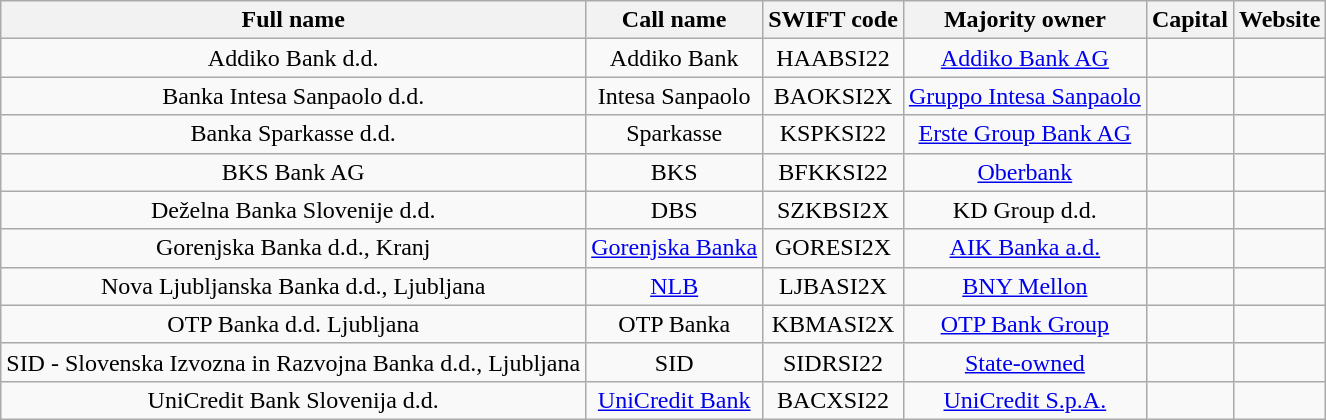<table class="wikitable sortable" style="text-align:center">
<tr>
<th>Full name</th>
<th>Call name</th>
<th>SWIFT code</th>
<th>Majority owner</th>
<th>Capital</th>
<th>Website</th>
</tr>
<tr>
<td>Addiko Bank d.d.</td>
<td>Addiko Bank</td>
<td>HAABSI22</td>
<td><a href='#'>Addiko Bank AG</a></td>
<td></td>
<td></td>
</tr>
<tr>
<td>Banka Intesa Sanpaolo d.d.</td>
<td>Intesa Sanpaolo</td>
<td>BAOKSI2X</td>
<td><a href='#'>Gruppo Intesa Sanpaolo</a></td>
<td></td>
<td></td>
</tr>
<tr>
<td>Banka Sparkasse d.d.</td>
<td>Sparkasse</td>
<td>KSPKSI22</td>
<td><a href='#'>Erste Group Bank AG</a></td>
<td></td>
<td></td>
</tr>
<tr>
<td>BKS Bank AG</td>
<td>BKS</td>
<td>BFKKSI22</td>
<td><a href='#'>Oberbank</a></td>
<td></td>
<td></td>
</tr>
<tr>
<td>Deželna Banka Slovenije d.d.</td>
<td>DBS</td>
<td>SZKBSI2X</td>
<td>KD Group d.d.</td>
<td></td>
<td></td>
</tr>
<tr>
<td>Gorenjska Banka d.d., Kranj</td>
<td><a href='#'>Gorenjska Banka</a></td>
<td>GORESI2X</td>
<td><a href='#'>AIK Banka a.d.</a></td>
<td></td>
<td></td>
</tr>
<tr>
<td>Nova Ljubljanska Banka d.d., Ljubljana</td>
<td><a href='#'>NLB</a></td>
<td>LJBASI2X</td>
<td><a href='#'>BNY Mellon</a></td>
<td></td>
<td></td>
</tr>
<tr>
<td>OTP Banka d.d. Ljubljana</td>
<td>OTP Banka</td>
<td>KBMASI2X</td>
<td><a href='#'>OTP Bank Group</a></td>
<td></td>
<td></td>
</tr>
<tr>
<td>SID - Slovenska Izvozna in Razvojna Banka d.d., Ljubljana</td>
<td>SID</td>
<td>SIDRSI22</td>
<td><a href='#'>State-owned</a></td>
<td></td>
<td></td>
</tr>
<tr>
<td>UniCredit Bank Slovenija d.d.</td>
<td><a href='#'>UniCredit Bank</a></td>
<td>BACXSI22</td>
<td><a href='#'>UniCredit S.p.A.</a></td>
<td></td>
<td></td>
</tr>
</table>
